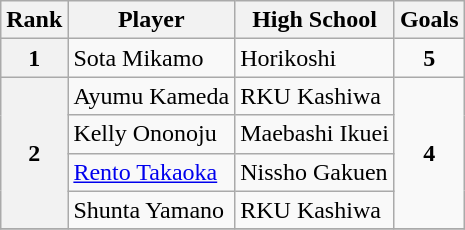<table class="wikitable sortable" style="text-align:center">
<tr>
<th>Rank</th>
<th>Player</th>
<th>High School</th>
<th>Goals</th>
</tr>
<tr>
<th rowspan=1>1</th>
<td align="left"> Sota Mikamo</td>
<td align="left">Horikoshi</td>
<td rowspan=1><strong>5</strong></td>
</tr>
<tr>
<th rowspan=4>2</th>
<td align="left"> Ayumu Kameda</td>
<td align="left">RKU Kashiwa</td>
<td rowspan=4><strong>4</strong></td>
</tr>
<tr>
<td align="left"> Kelly Ononoju</td>
<td align="left">Maebashi Ikuei</td>
</tr>
<tr>
<td align="left"> <a href='#'>Rento Takaoka</a></td>
<td align="left">Nissho Gakuen</td>
</tr>
<tr>
<td align="left"> Shunta Yamano</td>
<td align="left">RKU Kashiwa</td>
</tr>
<tr>
</tr>
</table>
